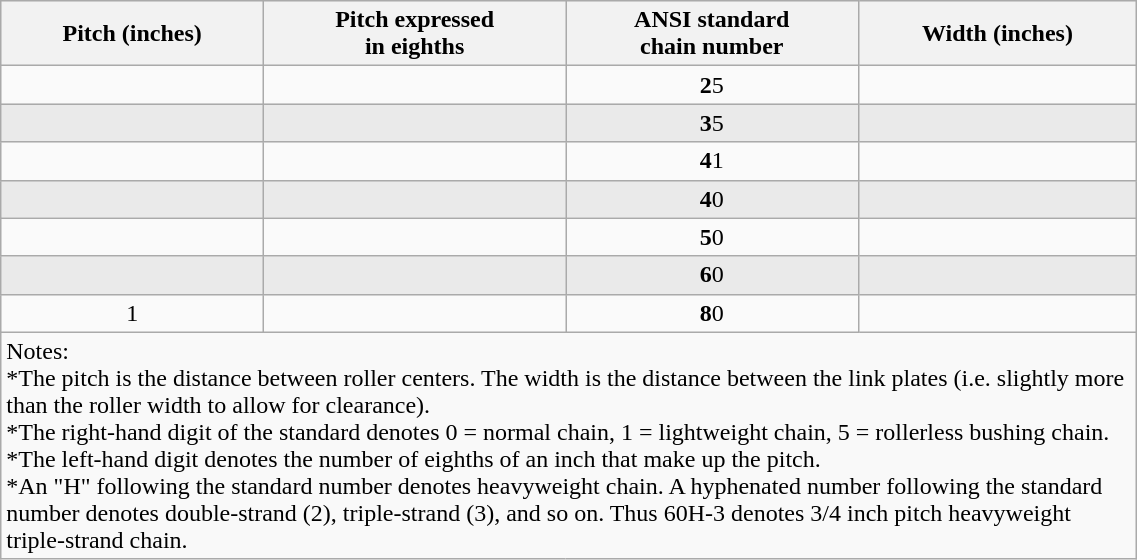<table class="wikitable" border="1" width="60%">
<tr style="background:#eaeaea;" align="center">
<th>Pitch (inches)</th>
<th>Pitch expressed <br> in eighths</th>
<th>ANSI standard <br> chain number</th>
<th>Width (inches)</th>
</tr>
<tr style="background:#fafafa;" align="center">
<td></td>
<td></td>
<td><strong>2</strong>5</td>
<td></td>
</tr>
<tr style="background:#eaeaea;" align="center">
<td></td>
<td></td>
<td><strong>3</strong>5</td>
<td></td>
</tr>
<tr style="background:#fafafa;" align="center">
<td></td>
<td></td>
<td><strong>4</strong>1</td>
<td></td>
</tr>
<tr style="background:#eaeaea;" align="center">
<td></td>
<td></td>
<td><strong>4</strong>0</td>
<td></td>
</tr>
<tr style="background:#fafafa;" align="center">
<td></td>
<td></td>
<td><strong>5</strong>0</td>
<td></td>
</tr>
<tr style="background:#eaeaea;" align="center">
<td></td>
<td></td>
<td><strong>6</strong>0</td>
<td></td>
</tr>
<tr style="background:#fafafa;" align="center">
<td>1</td>
<td></td>
<td><strong>8</strong>0</td>
<td></td>
</tr>
<tr>
<td colspan="4">Notes:<br> *The pitch is the distance between roller centers. The width is the distance between the link plates (i.e. slightly more than the roller width to allow for clearance).<br> *The right-hand digit of the standard denotes 0 = normal chain, 1 = lightweight chain, 5 = rollerless bushing chain. <br> *The left-hand digit denotes the number of eighths of an inch that make up the pitch. <br> *An "H" following the standard number denotes heavyweight chain. A hyphenated number following the standard number denotes double-strand (2), triple-strand (3), and so on. Thus 60H-3 denotes 3/4 inch pitch heavyweight triple-strand chain.</td>
</tr>
</table>
